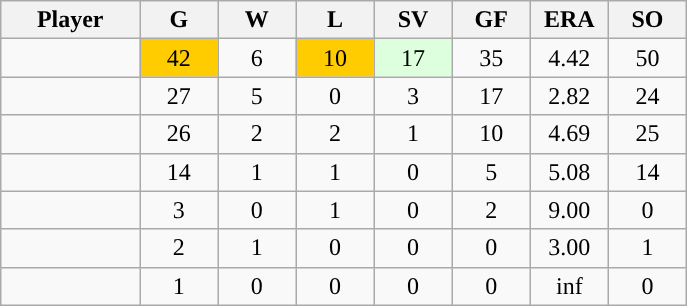<table class="wikitable sortable">
<tr>
<th bgcolor="#DDDDFF" width="16%">Player</th>
<th bgcolor="#DDDDFF" width="9%">G</th>
<th bgcolor="#DDDDFF" width="9%">W</th>
<th bgcolor="#DDDDFF" width="9%">L</th>
<th bgcolor="#DDDDFF" width="9%">SV</th>
<th bgcolor="#DDDDFF" width="9%">GF</th>
<th bgcolor="#DDDDFF" width="9%">ERA</th>
<th bgcolor="#DDDDFF" width="9%">SO</th>
</tr>
<tr align="center">
<td></td>
<td style="background:#fc0;">42</td>
<td>6</td>
<td style="background:#fc0;">10</td>
<td style="background:#DDFFDD;">17</td>
<td>35</td>
<td>4.42</td>
<td>50</td>
</tr>
<tr align="center">
<td></td>
<td>27</td>
<td>5</td>
<td>0</td>
<td>3</td>
<td>17</td>
<td>2.82</td>
<td>24</td>
</tr>
<tr align="center">
<td></td>
<td>26</td>
<td>2</td>
<td>2</td>
<td>1</td>
<td>10</td>
<td>4.69</td>
<td>25</td>
</tr>
<tr align="center">
<td></td>
<td>14</td>
<td>1</td>
<td>1</td>
<td>0</td>
<td>5</td>
<td>5.08</td>
<td>14</td>
</tr>
<tr align="center">
<td></td>
<td>3</td>
<td>0</td>
<td>1</td>
<td>0</td>
<td>2</td>
<td>9.00</td>
<td>0</td>
</tr>
<tr align="center">
<td></td>
<td>2</td>
<td>1</td>
<td>0</td>
<td>0</td>
<td>0</td>
<td>3.00</td>
<td>1</td>
</tr>
<tr align="center">
<td></td>
<td>1</td>
<td>0</td>
<td>0</td>
<td>0</td>
<td>0</td>
<td>inf</td>
<td>0</td>
</tr>
</table>
